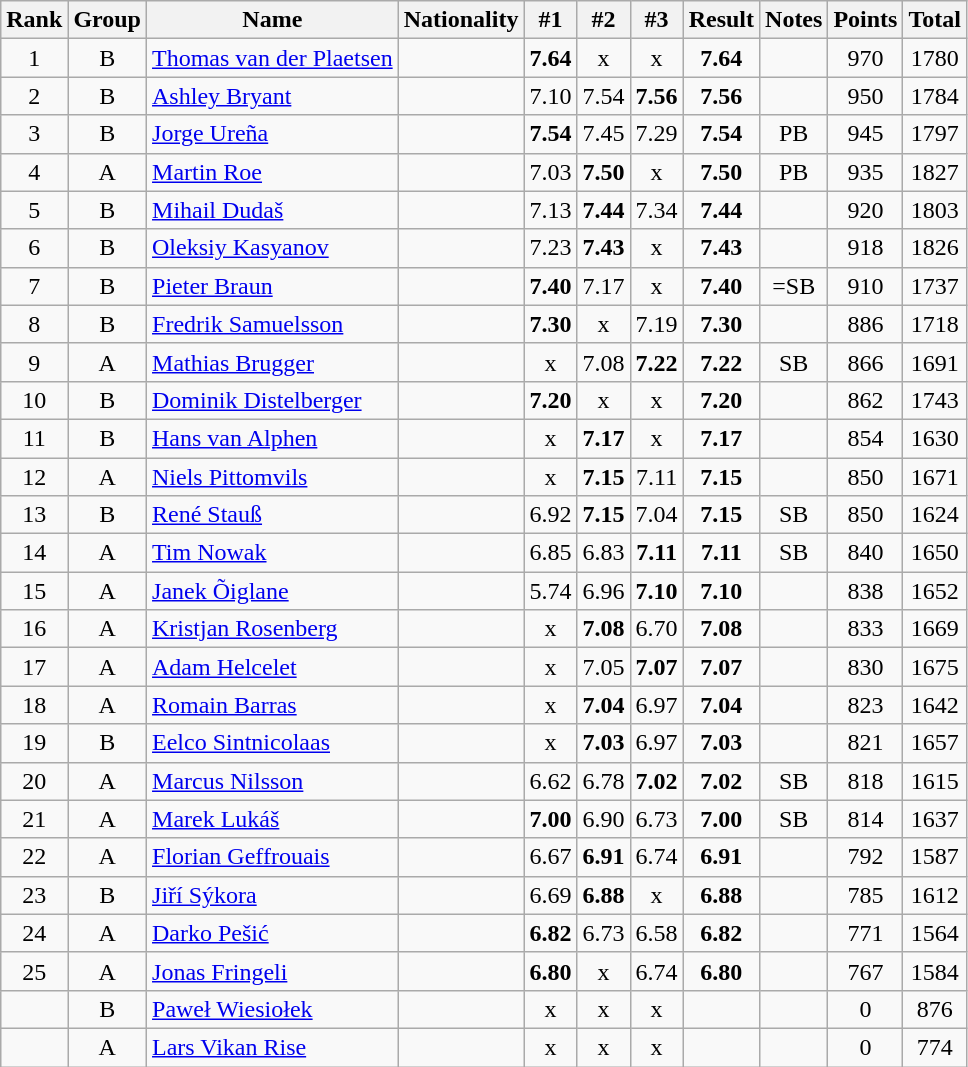<table class="wikitable sortable" style="text-align:center">
<tr>
<th>Rank</th>
<th>Group</th>
<th>Name</th>
<th>Nationality</th>
<th>#1</th>
<th>#2</th>
<th>#3</th>
<th>Result</th>
<th>Notes</th>
<th>Points</th>
<th>Total</th>
</tr>
<tr>
<td>1</td>
<td>B</td>
<td align=left><a href='#'>Thomas van der Plaetsen</a></td>
<td align=left></td>
<td><strong>7.64</strong></td>
<td>x</td>
<td>x</td>
<td><strong>7.64</strong></td>
<td></td>
<td>970</td>
<td>1780</td>
</tr>
<tr>
<td>2</td>
<td>B</td>
<td align=left><a href='#'>Ashley Bryant</a></td>
<td align=left></td>
<td>7.10</td>
<td>7.54</td>
<td><strong>7.56</strong></td>
<td><strong>7.56</strong></td>
<td></td>
<td>950</td>
<td>1784</td>
</tr>
<tr>
<td>3</td>
<td>B</td>
<td align=left><a href='#'>Jorge Ureña</a></td>
<td align=left></td>
<td><strong>7.54</strong></td>
<td>7.45</td>
<td>7.29</td>
<td><strong>7.54</strong></td>
<td>PB</td>
<td>945</td>
<td>1797</td>
</tr>
<tr>
<td>4</td>
<td>A</td>
<td align=left><a href='#'>Martin Roe</a></td>
<td align=left></td>
<td>7.03</td>
<td><strong>7.50</strong></td>
<td>x</td>
<td><strong>7.50</strong></td>
<td>PB</td>
<td>935</td>
<td>1827</td>
</tr>
<tr>
<td>5</td>
<td>B</td>
<td align=left><a href='#'>Mihail Dudaš</a></td>
<td align=left></td>
<td>7.13</td>
<td><strong>7.44</strong></td>
<td>7.34</td>
<td><strong>7.44</strong></td>
<td></td>
<td>920</td>
<td>1803</td>
</tr>
<tr>
<td>6</td>
<td>B</td>
<td align=left><a href='#'>Oleksiy Kasyanov</a></td>
<td align=left></td>
<td>7.23</td>
<td><strong>7.43</strong></td>
<td>x</td>
<td><strong>7.43</strong></td>
<td></td>
<td>918</td>
<td>1826</td>
</tr>
<tr>
<td>7</td>
<td>B</td>
<td align=left><a href='#'>Pieter Braun</a></td>
<td align=left></td>
<td><strong>7.40</strong></td>
<td>7.17</td>
<td>x</td>
<td><strong>7.40</strong></td>
<td>=SB</td>
<td>910</td>
<td>1737</td>
</tr>
<tr>
<td>8</td>
<td>B</td>
<td align=left><a href='#'>Fredrik Samuelsson</a></td>
<td align=left></td>
<td><strong>7.30</strong></td>
<td>x</td>
<td>7.19</td>
<td><strong>7.30</strong></td>
<td></td>
<td>886</td>
<td>1718</td>
</tr>
<tr>
<td>9</td>
<td>A</td>
<td align=left><a href='#'>Mathias Brugger</a></td>
<td align=left></td>
<td>x</td>
<td>7.08</td>
<td><strong>7.22</strong></td>
<td><strong>7.22</strong></td>
<td>SB</td>
<td>866</td>
<td>1691</td>
</tr>
<tr>
<td>10</td>
<td>B</td>
<td align=left><a href='#'>Dominik Distelberger</a></td>
<td align=left></td>
<td><strong>7.20</strong></td>
<td>x</td>
<td>x</td>
<td><strong>7.20</strong></td>
<td></td>
<td>862</td>
<td>1743</td>
</tr>
<tr>
<td>11</td>
<td>B</td>
<td align=left><a href='#'>Hans van Alphen</a></td>
<td align=left></td>
<td>x</td>
<td><strong>7.17</strong></td>
<td>x</td>
<td><strong>7.17</strong></td>
<td></td>
<td>854</td>
<td>1630</td>
</tr>
<tr>
<td>12</td>
<td>A</td>
<td align=left><a href='#'>Niels Pittomvils</a></td>
<td align=left></td>
<td>x</td>
<td><strong>7.15</strong></td>
<td>7.11</td>
<td><strong>7.15</strong></td>
<td></td>
<td>850</td>
<td>1671</td>
</tr>
<tr>
<td>13</td>
<td>B</td>
<td align=left><a href='#'>René Stauß</a></td>
<td align=left></td>
<td>6.92</td>
<td><strong>7.15</strong></td>
<td>7.04</td>
<td><strong>7.15</strong></td>
<td>SB</td>
<td>850</td>
<td>1624</td>
</tr>
<tr>
<td>14</td>
<td>A</td>
<td align=left><a href='#'>Tim Nowak</a></td>
<td align=left></td>
<td>6.85</td>
<td>6.83</td>
<td><strong>7.11</strong></td>
<td><strong>7.11</strong></td>
<td>SB</td>
<td>840</td>
<td>1650</td>
</tr>
<tr>
<td>15</td>
<td>A</td>
<td align=left><a href='#'>Janek Õiglane</a></td>
<td align=left></td>
<td>5.74</td>
<td>6.96</td>
<td><strong>7.10</strong></td>
<td><strong>7.10</strong></td>
<td></td>
<td>838</td>
<td>1652</td>
</tr>
<tr>
<td>16</td>
<td>A</td>
<td align=left><a href='#'>Kristjan Rosenberg</a></td>
<td align=left></td>
<td>x</td>
<td><strong>7.08</strong></td>
<td>6.70</td>
<td><strong>7.08</strong></td>
<td></td>
<td>833</td>
<td>1669</td>
</tr>
<tr>
<td>17</td>
<td>A</td>
<td align=left><a href='#'>Adam Helcelet</a></td>
<td align=left></td>
<td>x</td>
<td>7.05</td>
<td><strong>7.07</strong></td>
<td><strong>7.07</strong></td>
<td></td>
<td>830</td>
<td>1675</td>
</tr>
<tr>
<td>18</td>
<td>A</td>
<td align=left><a href='#'>Romain Barras</a></td>
<td align=left></td>
<td>x</td>
<td><strong>7.04</strong></td>
<td>6.97</td>
<td><strong>7.04</strong></td>
<td></td>
<td>823</td>
<td>1642</td>
</tr>
<tr>
<td>19</td>
<td>B</td>
<td align=left><a href='#'>Eelco Sintnicolaas</a></td>
<td align=left></td>
<td>x</td>
<td><strong>7.03</strong></td>
<td>6.97</td>
<td><strong>7.03</strong></td>
<td></td>
<td>821</td>
<td>1657</td>
</tr>
<tr>
<td>20</td>
<td>A</td>
<td align=left><a href='#'>Marcus Nilsson</a></td>
<td align=left></td>
<td>6.62</td>
<td>6.78</td>
<td><strong>7.02</strong></td>
<td><strong>7.02</strong></td>
<td>SB</td>
<td>818</td>
<td>1615</td>
</tr>
<tr>
<td>21</td>
<td>A</td>
<td align=left><a href='#'>Marek Lukáš</a></td>
<td align=left></td>
<td><strong>7.00</strong></td>
<td>6.90</td>
<td>6.73</td>
<td><strong>7.00</strong></td>
<td>SB</td>
<td>814</td>
<td>1637</td>
</tr>
<tr>
<td>22</td>
<td>A</td>
<td align=left><a href='#'>Florian Geffrouais</a></td>
<td align=left></td>
<td>6.67</td>
<td><strong>6.91</strong></td>
<td>6.74</td>
<td><strong>6.91</strong></td>
<td></td>
<td>792</td>
<td>1587</td>
</tr>
<tr>
<td>23</td>
<td>B</td>
<td align=left><a href='#'>Jiří Sýkora</a></td>
<td align=left></td>
<td>6.69</td>
<td><strong>6.88</strong></td>
<td>x</td>
<td><strong>6.88</strong></td>
<td></td>
<td>785</td>
<td>1612</td>
</tr>
<tr>
<td>24</td>
<td>A</td>
<td align=left><a href='#'>Darko Pešić</a></td>
<td align=left></td>
<td><strong>6.82</strong></td>
<td>6.73</td>
<td>6.58</td>
<td><strong>6.82</strong></td>
<td></td>
<td>771</td>
<td>1564</td>
</tr>
<tr>
<td>25</td>
<td>A</td>
<td align=left><a href='#'>Jonas Fringeli</a></td>
<td align=left></td>
<td><strong>6.80</strong></td>
<td>x</td>
<td>6.74</td>
<td><strong>6.80</strong></td>
<td></td>
<td>767</td>
<td>1584</td>
</tr>
<tr>
<td></td>
<td>B</td>
<td align=left><a href='#'>Paweł Wiesiołek</a></td>
<td align=left></td>
<td>x</td>
<td>x</td>
<td>x</td>
<td><strong></strong></td>
<td></td>
<td>0</td>
<td>876</td>
</tr>
<tr>
<td></td>
<td>A</td>
<td align=left><a href='#'>Lars Vikan Rise</a></td>
<td align=left></td>
<td>x</td>
<td>x</td>
<td>x</td>
<td><strong></strong></td>
<td></td>
<td>0</td>
<td>774</td>
</tr>
</table>
